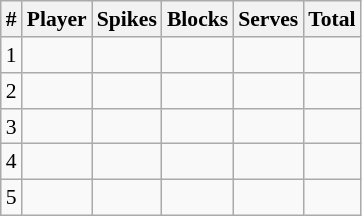<table class="wikitable sortable" style="text-align:right; display:inline-table; font-size:90%">
<tr>
<th>#</th>
<th>Player</th>
<th>Spikes</th>
<th>Blocks</th>
<th>Serves</th>
<th>Total</th>
</tr>
<tr>
<td align=center>1</td>
<td></td>
<td align=center></td>
<td align=center></td>
<td align=center></td>
<td align=center></td>
</tr>
<tr>
<td align=center>2</td>
<td></td>
<td align=center></td>
<td align=center></td>
<td align=center></td>
<td align=center></td>
</tr>
<tr>
<td align=center>3</td>
<td></td>
<td align=center></td>
<td align=center></td>
<td align=center></td>
<td align=center></td>
</tr>
<tr>
<td align=center>4</td>
<td></td>
<td align=center></td>
<td align=center></td>
<td align=center></td>
<td align=center></td>
</tr>
<tr>
<td align=center>5</td>
<td></td>
<td align=center></td>
<td align=center></td>
<td align=center></td>
<td align=center></td>
</tr>
</table>
